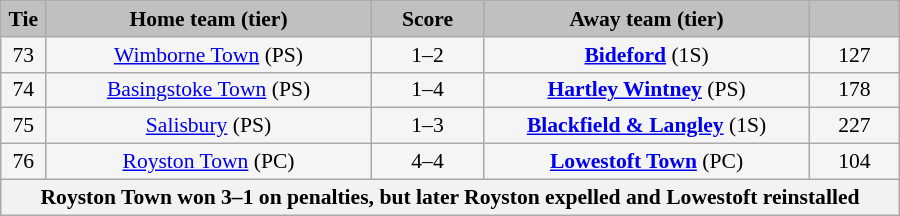<table class="wikitable" style="width: 600px; background:WhiteSmoke; text-align:center; font-size:90%">
<tr>
<td scope="col" style="width:  5.00%; background:silver;"><strong>Tie</strong></td>
<td scope="col" style="width: 36.25%; background:silver;"><strong>Home team (tier)</strong></td>
<td scope="col" style="width: 12.50%; background:silver;"><strong>Score</strong></td>
<td scope="col" style="width: 36.25%; background:silver;"><strong>Away team (tier)</strong></td>
<td scope="col" style="width: 10.00%; background:silver;"><strong></strong></td>
</tr>
<tr>
<td>73</td>
<td><a href='#'>Wimborne Town</a> (PS)</td>
<td>1–2</td>
<td><strong><a href='#'>Bideford</a></strong> (1S)</td>
<td>127</td>
</tr>
<tr>
<td>74</td>
<td><a href='#'>Basingstoke Town</a> (PS)</td>
<td>1–4</td>
<td><strong><a href='#'>Hartley Wintney</a></strong> (PS)</td>
<td>178</td>
</tr>
<tr>
<td>75</td>
<td><a href='#'>Salisbury</a> (PS)</td>
<td>1–3</td>
<td><strong><a href='#'>Blackfield & Langley</a></strong> (1S)</td>
<td>227</td>
</tr>
<tr>
<td>76</td>
<td><a href='#'>Royston Town</a> (PC)</td>
<td>4–4</td>
<td><strong><a href='#'>Lowestoft Town</a></strong> (PC)</td>
<td>104</td>
</tr>
<tr>
<th colspan="5">Royston Town won 3–1 on penalties, but later Royston expelled and Lowestoft reinstalled</th>
</tr>
</table>
